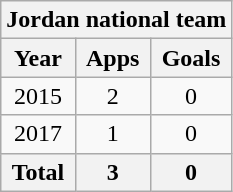<table class="wikitable" style="text-align:center">
<tr>
<th colspan=3>Jordan national team</th>
</tr>
<tr>
<th>Year</th>
<th>Apps</th>
<th>Goals</th>
</tr>
<tr>
<td>2015</td>
<td>2</td>
<td>0</td>
</tr>
<tr>
<td>2017</td>
<td>1</td>
<td>0</td>
</tr>
<tr>
<th>Total</th>
<th>3</th>
<th>0</th>
</tr>
</table>
